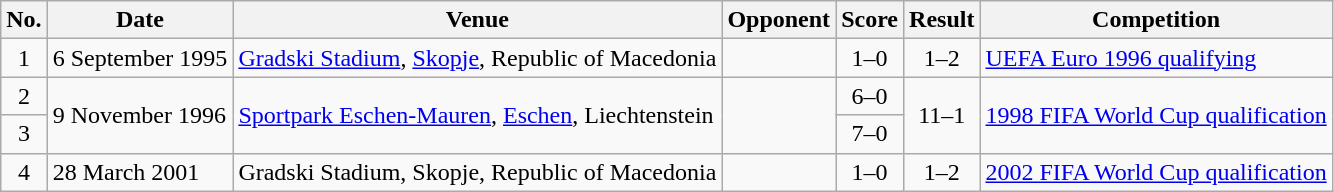<table class="wikitable sortable">
<tr>
<th scope="col">No.</th>
<th scope="col">Date</th>
<th scope="col">Venue</th>
<th scope="col">Opponent</th>
<th scope="col">Score</th>
<th scope="col">Result</th>
<th scope="col">Competition</th>
</tr>
<tr>
<td align="center">1</td>
<td>6 September 1995</td>
<td><a href='#'>Gradski Stadium</a>, <a href='#'>Skopje</a>, Republic of Macedonia</td>
<td></td>
<td align="center">1–0</td>
<td align="center">1–2</td>
<td><a href='#'>UEFA Euro 1996 qualifying</a></td>
</tr>
<tr>
<td align="center">2</td>
<td rowspan="2">9 November 1996</td>
<td rowspan="2"><a href='#'>Sportpark Eschen-Mauren</a>, <a href='#'>Eschen</a>, Liechtenstein</td>
<td rowspan="2"></td>
<td align="center">6–0</td>
<td rowspan="2" align="center">11–1</td>
<td rowspan="2"><a href='#'>1998 FIFA World Cup qualification</a></td>
</tr>
<tr>
<td align="center">3</td>
<td align="center">7–0</td>
</tr>
<tr>
<td align="center">4</td>
<td>28 March 2001</td>
<td>Gradski Stadium, Skopje, Republic of Macedonia</td>
<td></td>
<td align="center">1–0</td>
<td align="center">1–2</td>
<td><a href='#'>2002 FIFA World Cup qualification</a></td>
</tr>
</table>
